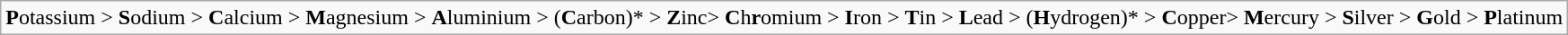<table class="wikitable">
<tr>
<td><strong>P</strong>otassium > <strong>S</strong>odium > <strong>C</strong>alcium > <strong>M</strong>agnesium > <strong>A</strong>luminium > (<strong>C</strong>arbon)*  > <strong>Z</strong>inc> <strong>C</strong>h<strong>r</strong>omium > <strong>I</strong>ron > <strong>T</strong>in > <strong>L</strong>ead > (<strong>H</strong>ydrogen)* > <strong>C</strong>opper> <strong>M</strong>ercury > <strong>S</strong>ilver > <strong>G</strong>old  > <strong>P</strong>latinum</td>
</tr>
</table>
